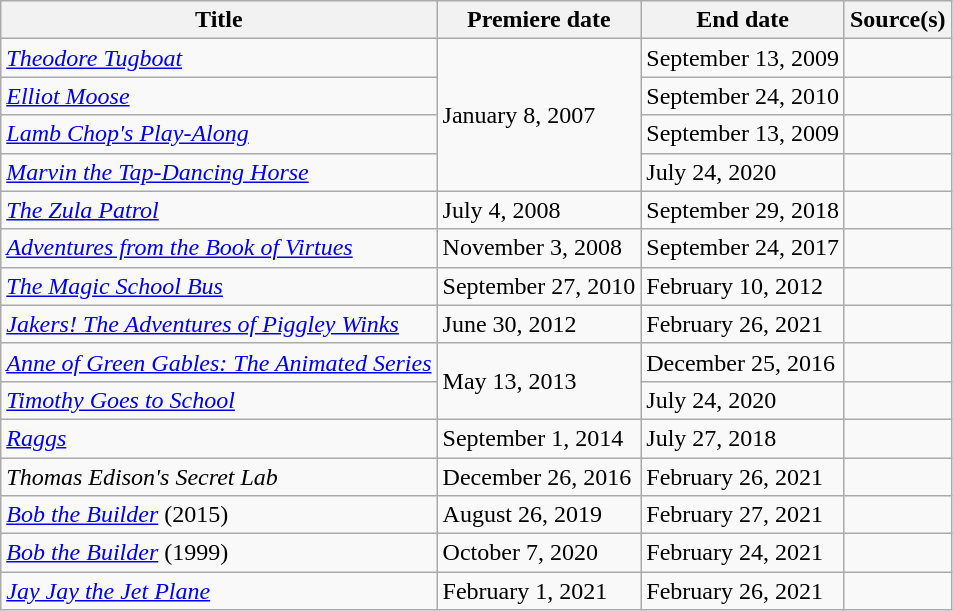<table class="wikitable sortable">
<tr>
<th>Title</th>
<th>Premiere date</th>
<th>End date</th>
<th>Source(s)</th>
</tr>
<tr>
<td><em><a href='#'>Theodore Tugboat</a></em></td>
<td rowspan=4>January 8, 2007</td>
<td>September 13, 2009</td>
<td></td>
</tr>
<tr>
<td><em><a href='#'>Elliot Moose</a></em></td>
<td>September 24, 2010</td>
<td></td>
</tr>
<tr>
<td><em><a href='#'>Lamb Chop's Play-Along</a></em></td>
<td>September 13, 2009</td>
<td></td>
</tr>
<tr>
<td><em><a href='#'>Marvin the Tap-Dancing Horse</a></em></td>
<td>July 24, 2020</td>
<td></td>
</tr>
<tr>
<td><em><a href='#'>The Zula Patrol</a></em></td>
<td>July 4, 2008</td>
<td>September 29, 2018</td>
<td></td>
</tr>
<tr>
<td><em><a href='#'>Adventures from the Book of Virtues</a></em></td>
<td>November 3, 2008</td>
<td>September 24, 2017</td>
<td></td>
</tr>
<tr>
<td><em><a href='#'>The Magic School Bus</a></em></td>
<td>September 27, 2010</td>
<td>February 10, 2012</td>
<td></td>
</tr>
<tr>
<td><em><a href='#'>Jakers! The Adventures of Piggley Winks</a></em></td>
<td>June 30, 2012</td>
<td>February 26, 2021</td>
<td></td>
</tr>
<tr>
<td><em><a href='#'>Anne of Green Gables: The Animated Series</a></em></td>
<td rowspan=2>May 13, 2013</td>
<td>December 25, 2016</td>
<td></td>
</tr>
<tr>
<td><em><a href='#'>Timothy Goes to School</a></em></td>
<td>July 24, 2020</td>
<td></td>
</tr>
<tr>
<td><em><a href='#'>Raggs</a></em></td>
<td>September 1, 2014</td>
<td>July 27, 2018</td>
<td></td>
</tr>
<tr>
<td><em>Thomas Edison's Secret Lab</em></td>
<td>December 26, 2016</td>
<td>February 26, 2021</td>
<td></td>
</tr>
<tr>
<td><em><a href='#'>Bob the Builder</a></em> (2015)</td>
<td>August 26, 2019</td>
<td>February 27, 2021</td>
<td></td>
</tr>
<tr>
<td><em><a href='#'>Bob the Builder</a></em> (1999)</td>
<td>October 7, 2020</td>
<td>February 24, 2021</td>
<td></td>
</tr>
<tr>
<td><em><a href='#'>Jay Jay the Jet Plane</a></em></td>
<td>February 1, 2021</td>
<td>February 26, 2021</td>
<td></td>
</tr>
</table>
